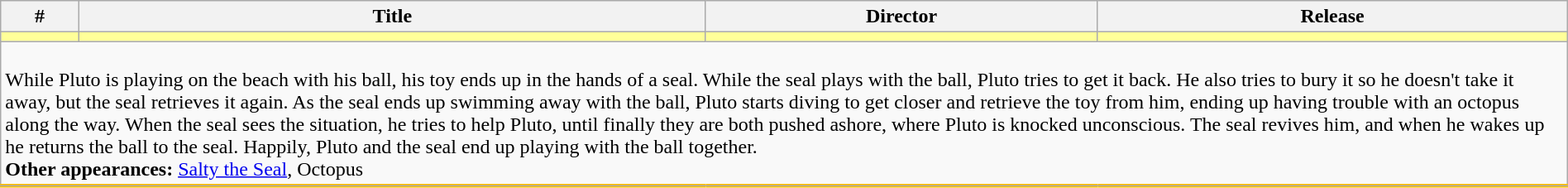<table class="wikitable sortable" width="100%">
<tr>
<th width="5%">#</th>
<th width="40%">Title</th>
<th width="25%" class="unsortable">Director</th>
<th width="30%">Release</th>
</tr>
<tr>
<td style="background-color: #FFFF99"></td>
<td style="background-color: #FFFF99"></td>
<td style="background-color: #FFFF99"></td>
<td style="background-color: #FFFF99"></td>
</tr>
<tr class="expand-child" style="border-bottom: 3px solid #FFBF00;">
<td colspan="4"><br>While Pluto is playing on the beach with his ball, his toy ends up in the hands of a seal. While the seal plays with the ball, Pluto tries to get it back. He also tries to bury it so he doesn't take it away, but the seal retrieves it again. As the seal ends up swimming away with the ball, Pluto starts diving to get closer and retrieve the toy from him, ending up having trouble with an octopus along the way. When the seal sees the situation, he tries to help Pluto, until finally they are both pushed ashore, where Pluto is knocked unconscious. The seal revives him, and when he wakes up he returns the ball to the seal. Happily, Pluto and the seal end up playing with the ball together.<br><strong>Other appearances:</strong> <a href='#'>Salty the Seal</a>, Octopus</td>
</tr>
<tr>
</tr>
</table>
